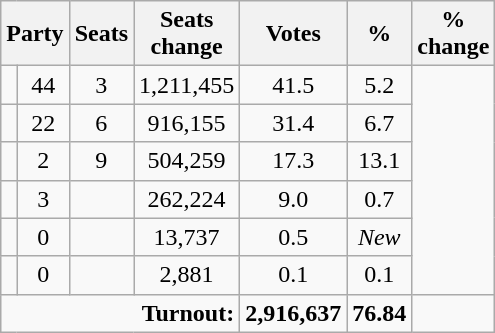<table class="wikitable sortable">
<tr>
<th colspan="2" rowspan="1" align="center">Party</th>
<th align="center">Seats</th>
<th align="center">Seats<br>change</th>
<th align="center">Votes</th>
<th align="center">%</th>
<th align="center">%<br>change</th>
</tr>
<tr>
<td></td>
<td align="center">44</td>
<td align="center"> 3</td>
<td align="center">1,211,455</td>
<td align="center">41.5</td>
<td align="center"> 5.2</td>
</tr>
<tr>
<td></td>
<td align="center">22</td>
<td align="center"> 6</td>
<td align="center">916,155</td>
<td align="center">31.4</td>
<td align="center"> 6.7</td>
</tr>
<tr>
<td></td>
<td align="center">2</td>
<td align="center"> 9</td>
<td align="center">504,259</td>
<td align="center">17.3</td>
<td align="center"> 13.1</td>
</tr>
<tr>
<td></td>
<td align="center">3</td>
<td align="center"></td>
<td align="center">262,224</td>
<td align="center">9.0</td>
<td align="center"> 0.7</td>
</tr>
<tr>
<td></td>
<td align="center">0</td>
<td align="center"></td>
<td align="center">13,737</td>
<td align="center">0.5</td>
<td align="center"><em>New</em></td>
</tr>
<tr>
<td></td>
<td align="center">0</td>
<td align="center"></td>
<td align="center">2,881</td>
<td align="center">0.1</td>
<td align="center"> 0.1</td>
</tr>
<tr>
<td colspan="4" rowspan="1" align="right"><strong>Turnout:</strong></td>
<td align="center"><strong> 2,916,637</strong></td>
<td align="center"><strong> 76.84</strong></td>
<td align="center"></td>
</tr>
</table>
